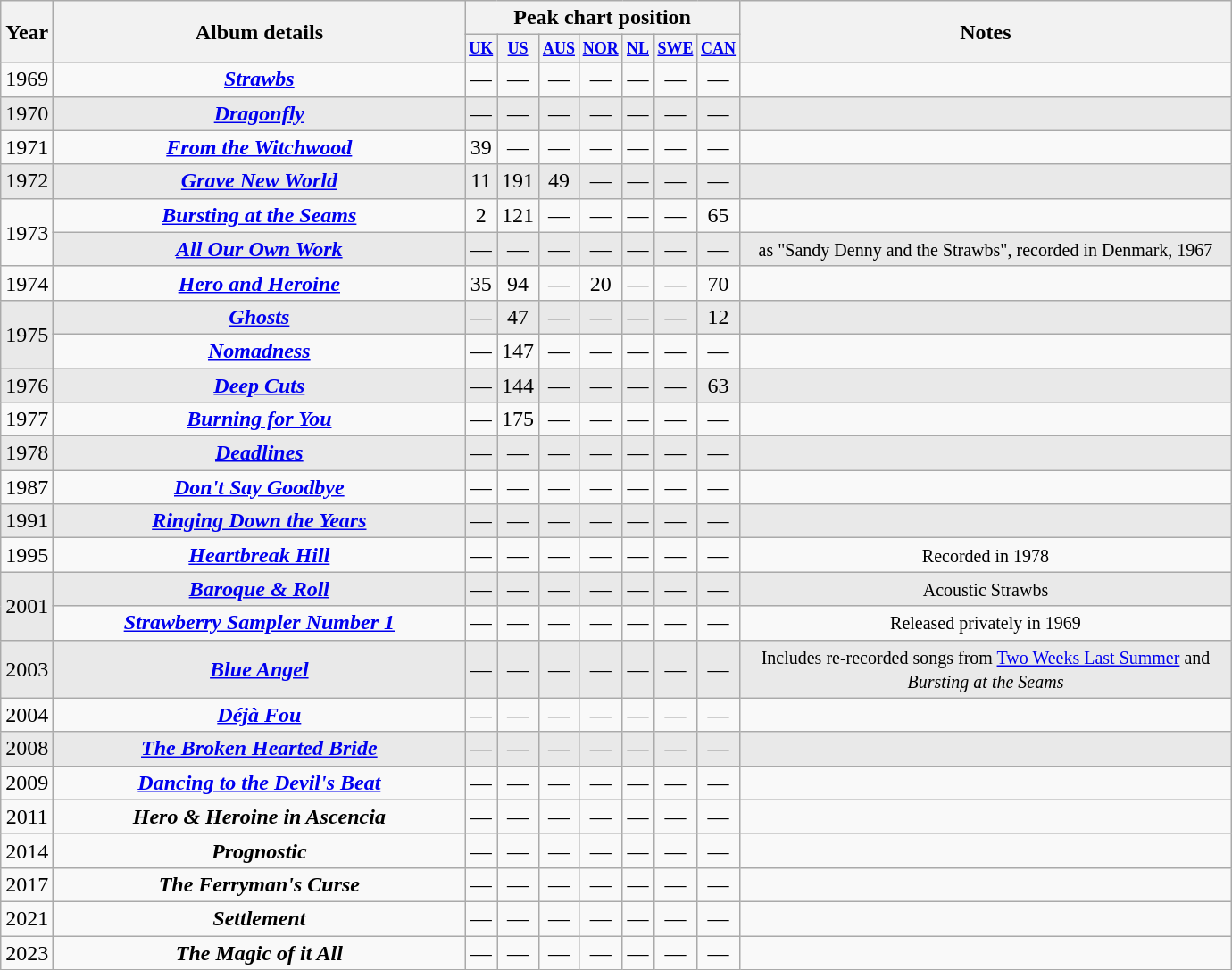<table class="wikitable">
<tr>
<th rowspan=2>Year</th>
<th rowspan="2" style="width:300px;">Album details</th>
<th colspan=7>Peak chart position</th>
<th rowspan="2" style="width:360px;">Notes<br></th>
</tr>
<tr>
<th style="width:1em;font-size:75%"><a href='#'>UK</a><br></th>
<th style="width:1em;font-size:75%"><a href='#'>US</a><br></th>
<th style="width:1em;font-size:75%"><a href='#'>AUS</a><br></th>
<th style="width:1em;font-size:75%"><a href='#'>NOR</a><br></th>
<th style="width:1em;font-size:75%"><a href='#'>NL</a><br></th>
<th style="width:1em;font-size:75%"><a href='#'>SWE</a><br></th>
<th style="width:1em;font-size:75%"><a href='#'>CAN</a><br></th>
</tr>
<tr style="text-align:center;">
<td>1969</td>
<td><strong><em><a href='#'>Strawbs</a></em></strong></td>
<td>—</td>
<td>—</td>
<td>—</td>
<td>—</td>
<td>—</td>
<td>—</td>
<td>—</td>
<td></td>
</tr>
<tr style="background:#e9e9e9; text-align:center;">
<td>1970</td>
<td><strong><em><a href='#'>Dragonfly</a></em></strong></td>
<td>—</td>
<td>—</td>
<td>—</td>
<td>—</td>
<td>—</td>
<td>—</td>
<td>—</td>
<td></td>
</tr>
<tr style="text-align:center;">
<td>1971</td>
<td><strong><em><a href='#'>From the Witchwood</a></em></strong></td>
<td>39</td>
<td>—</td>
<td>—</td>
<td>—</td>
<td>—</td>
<td>—</td>
<td>—</td>
<td></td>
</tr>
<tr style="background:#e9e9e9; text-align:center;">
<td>1972</td>
<td><strong><em><a href='#'>Grave New World</a></em></strong></td>
<td>11</td>
<td>191</td>
<td>49</td>
<td>—</td>
<td>—</td>
<td>—</td>
<td>—</td>
<td></td>
</tr>
<tr style="text-align:center;">
<td rowspan="2">1973</td>
<td><strong><em><a href='#'>Bursting at the Seams</a></em></strong></td>
<td>2</td>
<td>121</td>
<td>—</td>
<td>—</td>
<td>—</td>
<td>—</td>
<td>65</td>
<td></td>
</tr>
<tr style="background:#e9e9e9; text-align:center;">
<td><strong><em><a href='#'>All Our Own Work</a></em></strong></td>
<td>—</td>
<td>—</td>
<td>—</td>
<td>—</td>
<td>—</td>
<td>—</td>
<td>—</td>
<td><small>as "Sandy Denny and the Strawbs", recorded in Denmark, 1967</small></td>
</tr>
<tr style="text-align:center;">
<td>1974</td>
<td><strong><em><a href='#'>Hero and Heroine</a></em></strong></td>
<td>35</td>
<td>94</td>
<td>—</td>
<td>20</td>
<td>—</td>
<td>—</td>
<td>70</td>
<td></td>
</tr>
<tr style="background:#e9e9e9; text-align:center;">
<td rowspan="2">1975</td>
<td><strong><em><a href='#'>Ghosts</a></em></strong></td>
<td>—</td>
<td>47</td>
<td>—</td>
<td>—</td>
<td>—</td>
<td>—</td>
<td>12</td>
<td></td>
</tr>
<tr style="text-align:center;">
<td><strong><em><a href='#'>Nomadness</a></em></strong></td>
<td>—</td>
<td>147</td>
<td>—</td>
<td>—</td>
<td>—</td>
<td>—</td>
<td>—</td>
<td></td>
</tr>
<tr style="background:#e9e9e9; text-align:center;">
<td>1976</td>
<td><strong><em><a href='#'>Deep Cuts</a></em></strong></td>
<td>—</td>
<td>144</td>
<td>—</td>
<td>—</td>
<td>—</td>
<td>—</td>
<td>63</td>
<td></td>
</tr>
<tr style="text-align:center;">
<td>1977</td>
<td><strong><em><a href='#'>Burning for You</a></em></strong></td>
<td>—</td>
<td>175</td>
<td>—</td>
<td>—</td>
<td>—</td>
<td>—</td>
<td>—</td>
<td></td>
</tr>
<tr style="background:#e9e9e9; text-align:center;">
<td>1978</td>
<td><strong><em><a href='#'>Deadlines</a></em></strong></td>
<td>—</td>
<td>—</td>
<td>—</td>
<td>—</td>
<td>—</td>
<td>—</td>
<td>—</td>
<td></td>
</tr>
<tr style="text-align:center;">
<td>1987</td>
<td><strong><em><a href='#'>Don't Say Goodbye</a></em></strong></td>
<td>—</td>
<td>—</td>
<td>—</td>
<td>—</td>
<td>—</td>
<td>—</td>
<td>—</td>
<td></td>
</tr>
<tr style="background:#e9e9e9; text-align:center;">
<td>1991</td>
<td><strong><em><a href='#'>Ringing Down the Years</a></em></strong></td>
<td>—</td>
<td>—</td>
<td>—</td>
<td>—</td>
<td>—</td>
<td>—</td>
<td>—</td>
<td></td>
</tr>
<tr style="text-align:center;">
<td>1995</td>
<td><strong><em><a href='#'>Heartbreak Hill</a></em></strong></td>
<td>—</td>
<td>—</td>
<td>—</td>
<td>—</td>
<td>—</td>
<td>—</td>
<td>—</td>
<td><small>Recorded in 1978</small></td>
</tr>
<tr style="background:#e9e9e9; text-align:center;">
<td rowspan="2">2001</td>
<td><strong><em><a href='#'>Baroque & Roll</a></em></strong></td>
<td>—</td>
<td>—</td>
<td>—</td>
<td>—</td>
<td>—</td>
<td>—</td>
<td>—</td>
<td><small>Acoustic Strawbs</small></td>
</tr>
<tr style="text-align:center;">
<td><strong><em><a href='#'>Strawberry Sampler Number 1</a></em></strong></td>
<td>—</td>
<td>—</td>
<td>—</td>
<td>—</td>
<td>—</td>
<td>—</td>
<td>—</td>
<td><small>Released privately in 1969</small></td>
</tr>
<tr style="background:#e9e9e9; text-align:center;">
<td>2003</td>
<td><strong><em><a href='#'>Blue Angel</a></em></strong></td>
<td>—</td>
<td>—</td>
<td>—</td>
<td>—</td>
<td>—</td>
<td>—</td>
<td>—</td>
<td><small>Includes re-recorded songs from <a href='#'>Two Weeks Last Summer</a> and <em>Bursting at the Seams</em></small></td>
</tr>
<tr style="text-align:center;">
<td>2004</td>
<td><strong><em><a href='#'>Déjà Fou</a></em></strong></td>
<td>—</td>
<td>—</td>
<td>—</td>
<td>—</td>
<td>—</td>
<td>—</td>
<td>—</td>
<td></td>
</tr>
<tr style="background:#e9e9e9; text-align:center;">
<td>2008</td>
<td><strong><em><a href='#'>The Broken Hearted Bride</a></em></strong></td>
<td>—</td>
<td>—</td>
<td>—</td>
<td>—</td>
<td>—</td>
<td>—</td>
<td>—</td>
<td></td>
</tr>
<tr style="text-align:center;">
<td>2009</td>
<td><strong><em><a href='#'>Dancing to the Devil's Beat</a></em></strong></td>
<td>—</td>
<td>—</td>
<td>—</td>
<td>—</td>
<td>—</td>
<td>—</td>
<td>—</td>
<td></td>
</tr>
<tr style="text-align:center;">
<td>2011</td>
<td><strong><em>Hero & Heroine in Ascencia</em></strong></td>
<td>—</td>
<td>—</td>
<td>—</td>
<td>—</td>
<td>—</td>
<td>—</td>
<td>—</td>
<td></td>
</tr>
<tr style="text-align:center;">
<td>2014</td>
<td><strong><em>Prognostic</em></strong></td>
<td>—</td>
<td>—</td>
<td>—</td>
<td>—</td>
<td>—</td>
<td>—</td>
<td>—</td>
<td></td>
</tr>
<tr style="text-align:center;">
<td>2017</td>
<td><strong><em>The Ferryman's Curse</em></strong></td>
<td>—</td>
<td>—</td>
<td>—</td>
<td>—</td>
<td>—</td>
<td>—</td>
<td>—</td>
<td></td>
</tr>
<tr style="text-align:center;">
<td>2021</td>
<td><strong><em>Settlement</em></strong></td>
<td>—</td>
<td>—</td>
<td>—</td>
<td>—</td>
<td>—</td>
<td>—</td>
<td>—</td>
<td></td>
</tr>
<tr style="text-align:center;">
<td>2023</td>
<td><strong><em>The Magic of it All</em></strong></td>
<td>—</td>
<td>—</td>
<td>—</td>
<td>—</td>
<td>—</td>
<td>—</td>
<td>—</td>
<td></td>
</tr>
</table>
